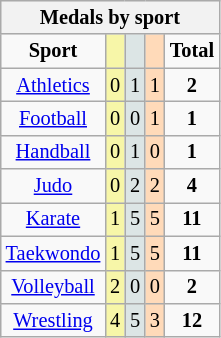<table class="wikitable" style="font-size:85%; text-align:center;">
<tr style="background:#efefef;">
<th colspan=7><strong>Medals by sport</strong></th>
</tr>
<tr align=center>
<td><strong>Sport</strong></td>
<td bgcolor=#f7f6a8></td>
<td bgcolor=#dce5e5></td>
<td bgcolor=#ffdab9></td>
<td><strong>Total</strong></td>
</tr>
<tr align=center>
<td><a href='#'>Athletics</a></td>
<td style="background:#F7F6A8;">0</td>
<td style="background:#DCE5E5;">1</td>
<td style="background:#FFDAB9;">1</td>
<td><strong>2</strong></td>
</tr>
<tr align=center>
<td><a href='#'>Football</a></td>
<td style="background:#F7F6A8;">0</td>
<td style="background:#DCE5E5;">0</td>
<td style="background:#FFDAB9;">1</td>
<td><strong>1</strong></td>
</tr>
<tr align=center>
<td><a href='#'>Handball</a></td>
<td style="background:#F7F6A8;">0</td>
<td style="background:#DCE5E5;">1</td>
<td style="background:#FFDAB9;">0</td>
<td><strong>1</strong></td>
</tr>
<tr align=center>
<td><a href='#'>Judo</a></td>
<td style="background:#F7F6A8;">0</td>
<td style="background:#DCE5E5;">2</td>
<td style="background:#FFDAB9;">2</td>
<td><strong>4</strong></td>
</tr>
<tr align=center>
<td><a href='#'>Karate</a></td>
<td style="background:#F7F6A8;">1</td>
<td style="background:#DCE5E5;">5</td>
<td style="background:#FFDAB9;">5</td>
<td><strong>11</strong></td>
</tr>
<tr align=center>
<td><a href='#'>Taekwondo</a></td>
<td style="background:#F7F6A8;">1</td>
<td style="background:#DCE5E5;">5</td>
<td style="background:#FFDAB9;">5</td>
<td><strong>11</strong></td>
</tr>
<tr align=center>
<td><a href='#'>Volleyball</a></td>
<td style="background:#F7F6A8;">2</td>
<td style="background:#DCE5E5;">0</td>
<td style="background:#FFDAB9;">0</td>
<td><strong>2</strong></td>
</tr>
<tr align=center>
<td><a href='#'>Wrestling</a></td>
<td style="background:#F7F6A8;">4</td>
<td style="background:#DCE5E5;">5</td>
<td style="background:#FFDAB9;">3</td>
<td><strong>12</strong></td>
</tr>
</table>
